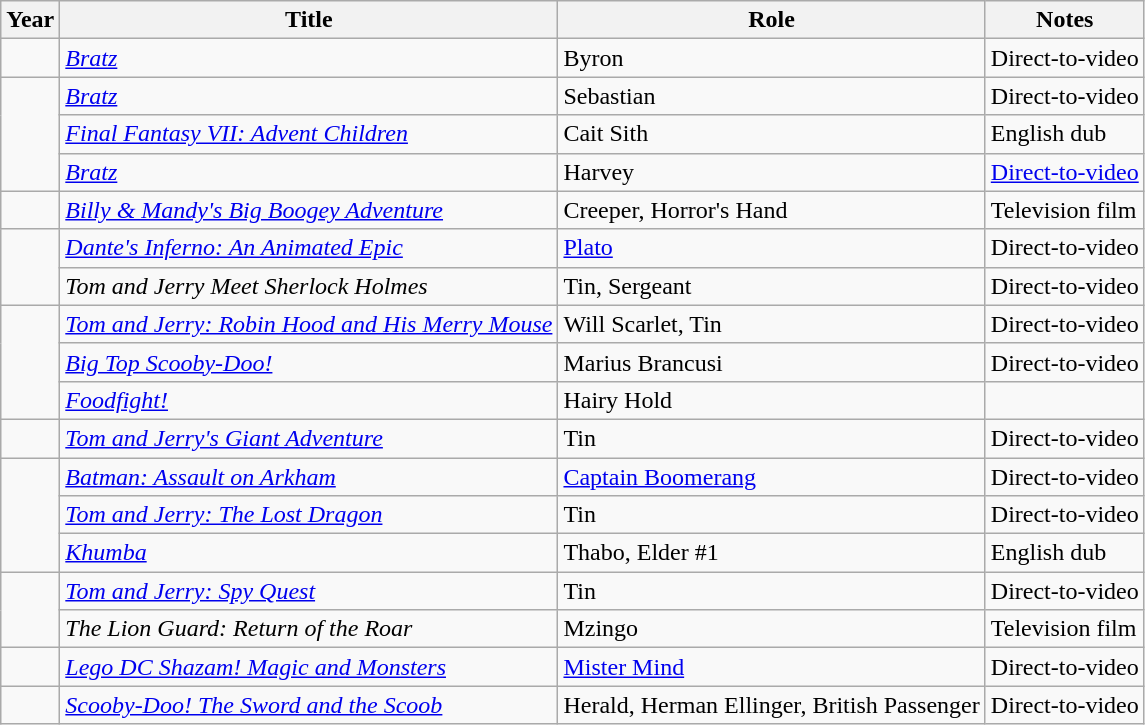<table class="wikitable sortable">
<tr>
<th>Year</th>
<th>Title</th>
<th>Role</th>
<th class="unsortable">Notes</th>
</tr>
<tr>
<td></td>
<td><em><a href='#'>Bratz</a></em></td>
<td>Byron</td>
<td>Direct-to-video</td>
</tr>
<tr>
<td rowspan="3"></td>
<td><em><a href='#'>Bratz</a></em></td>
<td>Sebastian</td>
<td>Direct-to-video</td>
</tr>
<tr>
<td><em><a href='#'>Final Fantasy VII: Advent Children</a></em></td>
<td>Cait Sith</td>
<td>English dub</td>
</tr>
<tr>
<td><em><a href='#'>Bratz</a></em></td>
<td>Harvey</td>
<td><a href='#'>Direct-to-video</a></td>
</tr>
<tr>
<td></td>
<td><em><a href='#'>Billy & Mandy's Big Boogey Adventure</a></em></td>
<td>Creeper, Horror's Hand</td>
<td>Television film</td>
</tr>
<tr>
<td rowspan="2"></td>
<td><em><a href='#'>Dante's Inferno: An Animated Epic</a></em></td>
<td><a href='#'>Plato</a></td>
<td>Direct-to-video</td>
</tr>
<tr>
<td><em>Tom and Jerry Meet Sherlock Holmes</em></td>
<td>Tin, Sergeant</td>
<td>Direct-to-video</td>
</tr>
<tr>
<td rowspan="3"></td>
<td><em><a href='#'>Tom and Jerry: Robin Hood and His Merry Mouse</a></em></td>
<td>Will Scarlet, Tin</td>
<td>Direct-to-video</td>
</tr>
<tr>
<td><em><a href='#'>Big Top Scooby-Doo!</a></em></td>
<td>Marius Brancusi</td>
<td>Direct-to-video</td>
</tr>
<tr>
<td><em><a href='#'>Foodfight!</a></em></td>
<td>Hairy Hold</td>
<td></td>
</tr>
<tr>
<td></td>
<td><em><a href='#'>Tom and Jerry's Giant Adventure</a></em></td>
<td>Tin</td>
<td>Direct-to-video</td>
</tr>
<tr>
<td rowspan="3"></td>
<td><em><a href='#'>Batman: Assault on Arkham</a></em></td>
<td><a href='#'>Captain Boomerang</a></td>
<td>Direct-to-video</td>
</tr>
<tr>
<td><em><a href='#'>Tom and Jerry: The Lost Dragon</a></em></td>
<td>Tin</td>
<td>Direct-to-video</td>
</tr>
<tr>
<td><em><a href='#'>Khumba</a></em></td>
<td>Thabo, Elder #1</td>
<td>English dub</td>
</tr>
<tr>
<td rowspan="2"></td>
<td><em><a href='#'>Tom and Jerry: Spy Quest</a></em></td>
<td>Tin</td>
<td>Direct-to-video</td>
</tr>
<tr>
<td><em>The Lion Guard: Return of the Roar</em></td>
<td>Mzingo</td>
<td>Television film</td>
</tr>
<tr>
<td></td>
<td><em><a href='#'>Lego DC Shazam! Magic and Monsters</a></em></td>
<td><a href='#'>Mister Mind</a></td>
<td>Direct-to-video</td>
</tr>
<tr>
<td></td>
<td><em><a href='#'>Scooby-Doo! The Sword and the Scoob</a></em></td>
<td>Herald, Herman Ellinger, British Passenger</td>
<td>Direct-to-video</td>
</tr>
</table>
